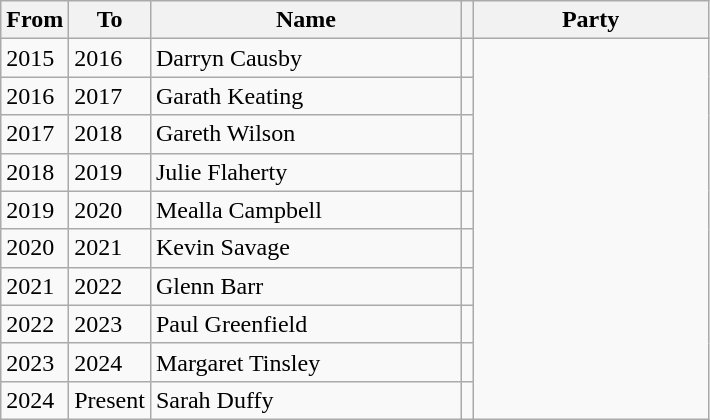<table class="wikitable sortable">
<tr>
<th>From</th>
<th>To</th>
<th scope="col" style="width:200px;">Name</th>
<th class="unsortable"></th>
<th scope="col" style="width:150px;">Party</th>
</tr>
<tr>
<td>2015</td>
<td>2016</td>
<td>Darryn Causby</td>
<td></td>
</tr>
<tr>
<td>2016</td>
<td>2017</td>
<td>Garath Keating</td>
<td></td>
</tr>
<tr>
<td>2017</td>
<td>2018</td>
<td>Gareth Wilson</td>
<td></td>
</tr>
<tr>
<td>2018</td>
<td>2019</td>
<td>Julie Flaherty</td>
<td></td>
</tr>
<tr>
<td>2019</td>
<td>2020</td>
<td>Mealla Campbell</td>
<td></td>
</tr>
<tr>
<td>2020</td>
<td>2021</td>
<td>Kevin Savage</td>
<td></td>
</tr>
<tr>
<td>2021</td>
<td>2022</td>
<td>Glenn Barr</td>
<td></td>
</tr>
<tr>
<td>2022</td>
<td>2023</td>
<td>Paul Greenfield</td>
<td></td>
</tr>
<tr>
<td>2023</td>
<td>2024</td>
<td>Margaret Tinsley</td>
<td></td>
</tr>
<tr>
<td>2024</td>
<td>Present</td>
<td>Sarah Duffy</td>
<td></td>
</tr>
</table>
